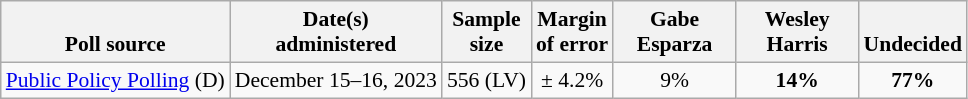<table class="wikitable" style="font-size:90%;text-align:center;">
<tr valign=bottom>
<th>Poll source</th>
<th>Date(s)<br>administered</th>
<th>Sample<br>size</th>
<th>Margin<br>of error</th>
<th style="width:75px;">Gabe<br>Esparza</th>
<th style="width:75px;">Wesley<br>Harris</th>
<th>Undecided</th>
</tr>
<tr>
<td style="text-align:left;"><a href='#'>Public Policy Polling</a> (D)</td>
<td>December 15–16, 2023</td>
<td>556 (LV)</td>
<td>± 4.2%</td>
<td>9%</td>
<td><strong>14%</strong></td>
<td><strong>77%</strong></td>
</tr>
</table>
